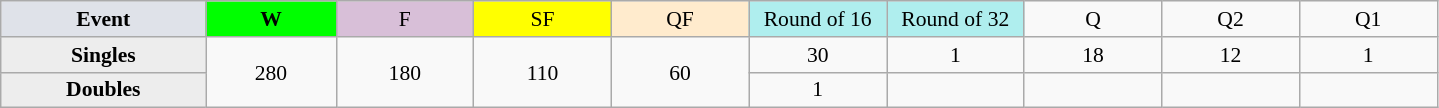<table class=wikitable style=font-size:90%;text-align:center>
<tr>
<td style="width:130px; background:#dfe2e9;"><strong>Event</strong></td>
<td style="width:80px; background:lime;"><strong>W</strong></td>
<td style="width:85px; background:thistle;">F</td>
<td style="width:85px; background:#ff0;">SF</td>
<td style="width:85px; background:#ffebcd;">QF</td>
<td style="width:85px; background:#afeeee;">Round of 16</td>
<td style="width:85px; background:#afeeee;">Round of 32</td>
<td width=85>Q</td>
<td width=85>Q2</td>
<td width=85>Q1</td>
</tr>
<tr>
<th style="background:#ededed;">Singles</th>
<td rowspan=2>280</td>
<td rowspan=2>180</td>
<td rowspan=2>110</td>
<td rowspan=2>60</td>
<td>30</td>
<td>1</td>
<td>18</td>
<td>12</td>
<td>1</td>
</tr>
<tr>
<th style="background:#ededed;">Doubles</th>
<td>1</td>
<td></td>
<td></td>
<td></td>
<td></td>
</tr>
</table>
